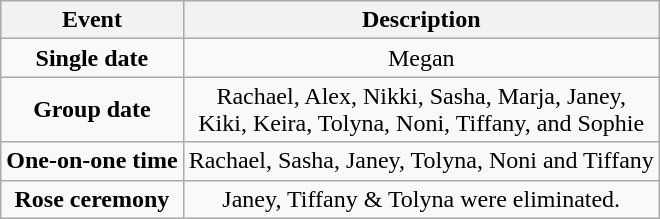<table class="wikitable sortable" style="text-align:center;">
<tr>
<th>Event</th>
<th>Description</th>
</tr>
<tr>
<td><strong>Single date</strong></td>
<td>Megan</td>
</tr>
<tr>
<td><strong>Group date</strong></td>
<td>Rachael, Alex, Nikki, Sasha, Marja, Janey,<br> Kiki, Keira, Tolyna, Noni, Tiffany, and Sophie</td>
</tr>
<tr>
<td><strong>One-on-one time</strong></td>
<td>Rachael, Sasha, Janey, Tolyna, Noni and Tiffany</td>
</tr>
<tr>
<td><strong>Rose ceremony</strong></td>
<td>Janey, Tiffany & Tolyna were eliminated.</td>
</tr>
</table>
